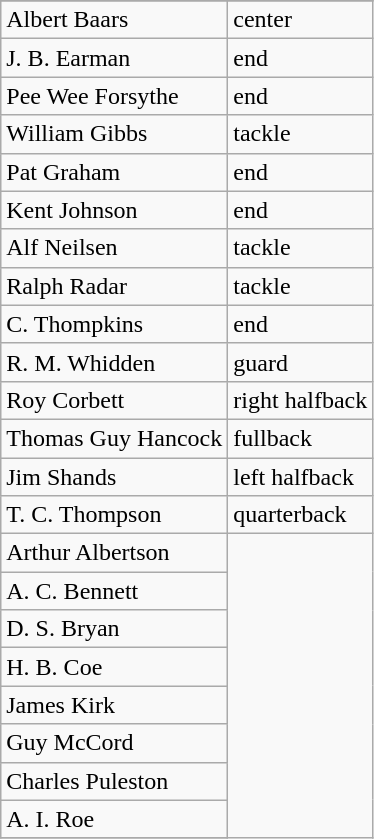<table class="wikitable">
<tr>
</tr>
<tr>
<td>Albert Baars</td>
<td>center</td>
</tr>
<tr>
<td>J. B. Earman</td>
<td>end</td>
</tr>
<tr>
<td>Pee Wee Forsythe</td>
<td>end</td>
</tr>
<tr>
<td>William Gibbs</td>
<td>tackle</td>
</tr>
<tr>
<td>Pat Graham</td>
<td>end</td>
</tr>
<tr>
<td>Kent Johnson</td>
<td>end</td>
</tr>
<tr>
<td>Alf Neilsen</td>
<td>tackle</td>
</tr>
<tr>
<td>Ralph Radar</td>
<td>tackle</td>
</tr>
<tr>
<td>C. Thompkins</td>
<td>end</td>
</tr>
<tr>
<td>R. M. Whidden</td>
<td>guard</td>
</tr>
<tr>
<td>Roy Corbett</td>
<td>right halfback</td>
</tr>
<tr>
<td>Thomas Guy Hancock</td>
<td>fullback</td>
</tr>
<tr>
<td>Jim Shands</td>
<td>left halfback</td>
</tr>
<tr>
<td>T. C. Thompson</td>
<td>quarterback</td>
</tr>
<tr>
<td>Arthur Albertson</td>
</tr>
<tr>
<td>A. C. Bennett</td>
</tr>
<tr>
<td>D. S. Bryan</td>
</tr>
<tr>
<td>H. B. Coe</td>
</tr>
<tr>
<td>James Kirk</td>
</tr>
<tr>
<td>Guy McCord</td>
</tr>
<tr>
<td>Charles Puleston</td>
</tr>
<tr>
<td>A. I. Roe</td>
</tr>
<tr>
</tr>
</table>
